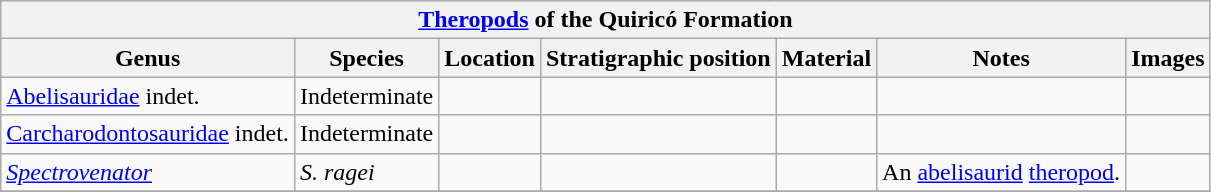<table class="wikitable" align="center">
<tr>
<th colspan="7" align="center"><a href='#'>Theropods</a> of the Quiricó Formation</th>
</tr>
<tr>
<th>Genus</th>
<th>Species</th>
<th>Location</th>
<th>Stratigraphic position</th>
<th>Material</th>
<th>Notes</th>
<th>Images</th>
</tr>
<tr>
<td><a href='#'>Abelisauridae</a> indet.</td>
<td>Indeterminate</td>
<td></td>
<td></td>
<td></td>
<td></td>
<td></td>
</tr>
<tr>
<td><a href='#'>Carcharodontosauridae</a> indet.</td>
<td>Indeterminate</td>
<td></td>
<td></td>
<td></td>
<td></td>
<td></td>
</tr>
<tr>
<td><em><a href='#'>Spectrovenator</a></em></td>
<td><em>S. ragei</em></td>
<td></td>
<td></td>
<td></td>
<td>An <a href='#'>abelisaurid</a> <a href='#'>theropod</a>.</td>
<td></td>
</tr>
<tr>
</tr>
</table>
